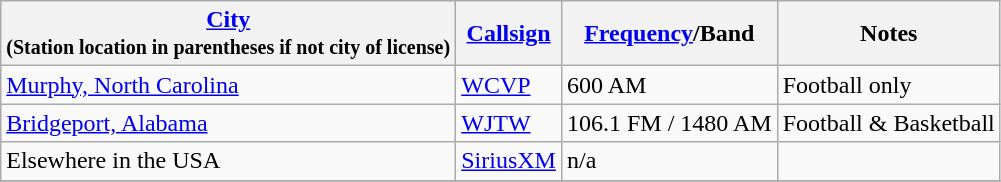<table class="wikitable sortable">
<tr>
<th><a href='#'>City</a> <br> <small>(Station location in parentheses if not city of license)</small></th>
<th><a href='#'>Callsign</a></th>
<th><a href='#'>Frequency</a>/Band</th>
<th>Notes</th>
</tr>
<tr>
<td><a href='#'>Murphy, North Carolina</a></td>
<td><a href='#'>WCVP</a></td>
<td>600 AM</td>
<td>Football only</td>
</tr>
<tr>
<td><a href='#'>Bridgeport, Alabama</a></td>
<td><a href='#'>WJTW</a></td>
<td>106.1 FM / 1480 AM</td>
<td>Football & Basketball</td>
</tr>
<tr>
<td>Elsewhere in the USA</td>
<td><a href='#'>SiriusXM</a></td>
<td>n/a</td>
<td></td>
</tr>
<tr>
</tr>
</table>
